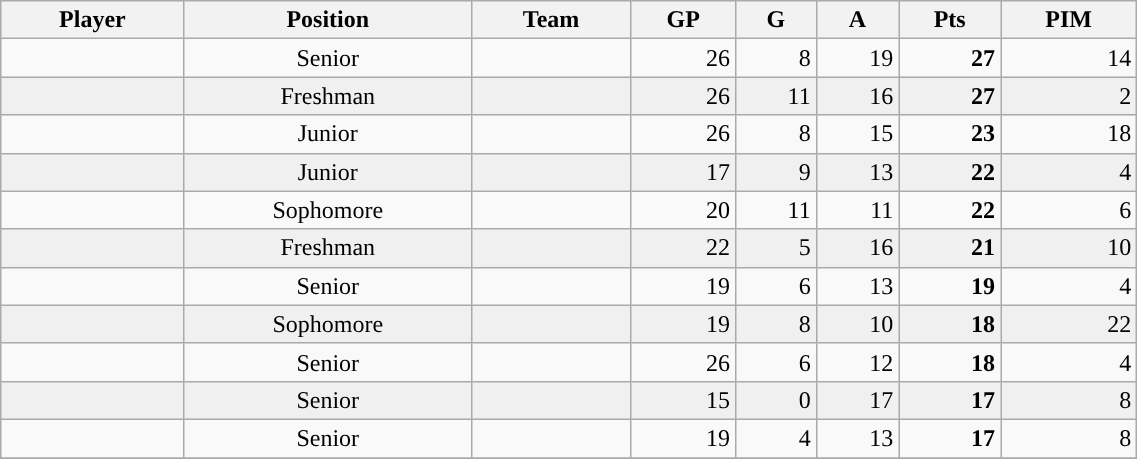<table class="wikitable sortable" style="text-align: center; "width=60%">
<tr>
<th>Player</th>
<th>Position</th>
<th>Team</th>
<th>GP</th>
<th>G</th>
<th>A</th>
<th>Pts</th>
<th>PIM</th>
</tr>
<tr>
<td style="text-align: left"></td>
<td>Senior</td>
<td><strong><a href='#'></a></strong></td>
<td style="text-align: right">26</td>
<td style="text-align: right">8</td>
<td style="text-align: right">19</td>
<td style="text-align: right"><strong>27</strong></td>
<td style="text-align: right">14</td>
</tr>
<tr bgcolor=f0f0f0>
<td style="text-align: left"></td>
<td>Freshman</td>
<td><strong><a href='#'></a></strong></td>
<td style="text-align: right">26</td>
<td style="text-align: right">11</td>
<td style="text-align: right">16</td>
<td style="text-align: right"><strong>27</strong></td>
<td style="text-align: right">2</td>
</tr>
<tr>
<td style="text-align: left"></td>
<td>Junior</td>
<td><strong><a href='#'></a></strong></td>
<td style="text-align: right">26</td>
<td style="text-align: right">8</td>
<td style="text-align: right">15</td>
<td style="text-align: right"><strong>23</strong></td>
<td style="text-align: right">18</td>
</tr>
<tr bgcolor=f0f0f0>
<td style="text-align: left"></td>
<td>Junior</td>
<td><strong><a href='#'></a></strong></td>
<td style="text-align: right">17</td>
<td style="text-align: right">9</td>
<td style="text-align: right">13</td>
<td style="text-align: right"><strong>22</strong></td>
<td style="text-align: right">4</td>
</tr>
<tr>
<td style="text-align: left"></td>
<td>Sophomore</td>
<td><strong><a href='#'></a></strong></td>
<td style="text-align: right">20</td>
<td style="text-align: right">11</td>
<td style="text-align: right">11</td>
<td style="text-align: right"><strong>22</strong></td>
<td style="text-align: right">6</td>
</tr>
<tr bgcolor=f0f0f0>
<td style="text-align: left"></td>
<td>Freshman</td>
<td><strong><a href='#'></a></strong></td>
<td style="text-align: right">22</td>
<td style="text-align: right">5</td>
<td style="text-align: right">16</td>
<td style="text-align: right"><strong>21</strong></td>
<td style="text-align: right">10</td>
</tr>
<tr>
<td style="text-align: left"></td>
<td>Senior</td>
<td><strong><a href='#'></a></strong></td>
<td style="text-align: right">19</td>
<td style="text-align: right">6</td>
<td style="text-align: right">13</td>
<td style="text-align: right"><strong>19</strong></td>
<td style="text-align: right">4</td>
</tr>
<tr bgcolor=f0f0f0>
<td style="text-align: left"></td>
<td>Sophomore</td>
<td><strong><a href='#'></a></strong></td>
<td style="text-align: right">19</td>
<td style="text-align: right">8</td>
<td style="text-align: right">10</td>
<td style="text-align: right"><strong>18</strong></td>
<td style="text-align: right">22</td>
</tr>
<tr>
<td style="text-align: left"></td>
<td>Senior</td>
<td><strong><a href='#'></a></strong></td>
<td style="text-align: right">26</td>
<td style="text-align: right">6</td>
<td style="text-align: right">12</td>
<td style="text-align: right"><strong>18</strong></td>
<td style="text-align: right">4</td>
</tr>
<tr bgcolor=f0f0f0>
<td style="text-align: left"></td>
<td>Senior</td>
<td><strong><a href='#'></a></strong></td>
<td style="text-align: right">15</td>
<td style="text-align: right">0</td>
<td style="text-align: right">17</td>
<td style="text-align: right"><strong>17</strong></td>
<td style="text-align: right">8</td>
</tr>
<tr>
<td style="text-align: left"></td>
<td>Senior</td>
<td><strong><a href='#'></a></strong></td>
<td style="text-align: right">19</td>
<td style="text-align: right">4</td>
<td style="text-align: right">13</td>
<td style="text-align: right"><strong>17</strong></td>
<td style="text-align: right">8</td>
</tr>
<tr>
</tr>
</table>
